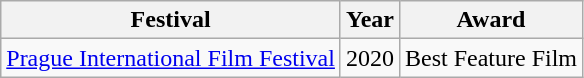<table class="wikitable">
<tr>
<th>Festival</th>
<th>Year</th>
<th>Award</th>
</tr>
<tr>
<td><a href='#'>Prague International Film Festival</a></td>
<td>2020</td>
<td>Best Feature Film</td>
</tr>
</table>
